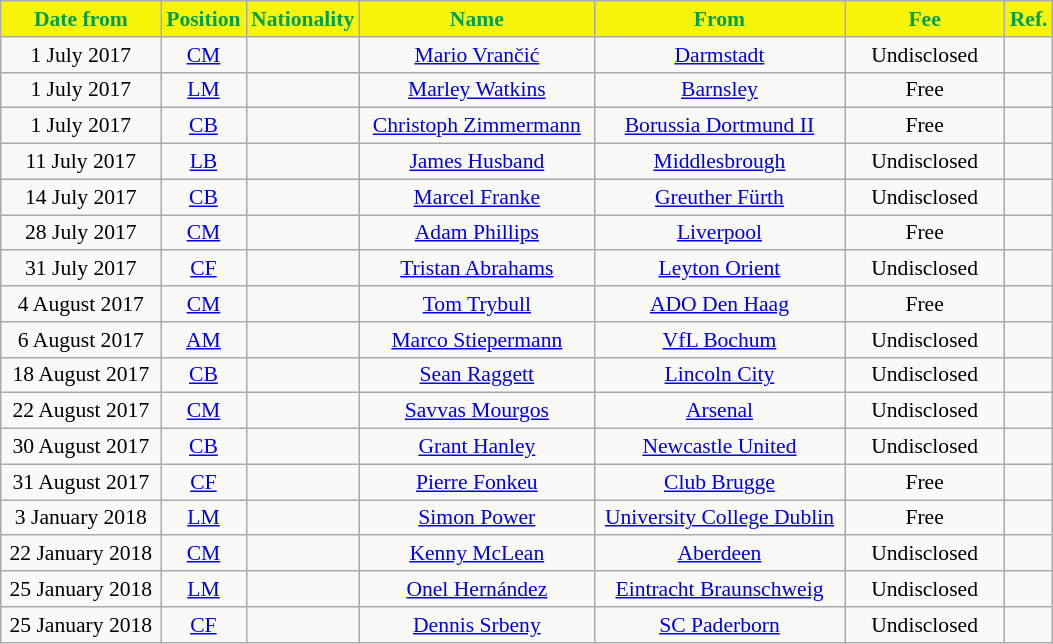<table class="wikitable"  style="text-align:center; font-size:90%; ">
<tr>
<th style="background:#F7F408; color:#00A050; width:100px;">Date from</th>
<th style="background:#F7F408; color:#00A050; width:50px;">Position</th>
<th style="background:#F7F408; color:#00A050; width:50px;">Nationality</th>
<th style="background:#F7F408; color:#00A050; width:150px;">Name</th>
<th style="background:#F7F408; color:#00A050; width:160px;">From</th>
<th style="background:#F7F408; color:#00A050; width:100px;">Fee</th>
<th style="background:#F7F408; color:#00A050; width:25px;">Ref.</th>
</tr>
<tr>
<td>1 July 2017</td>
<td><a href='#'>CM</a></td>
<td></td>
<td><a href='#'>Mario Vrančić</a></td>
<td> <a href='#'>Darmstadt</a></td>
<td>Undisclosed</td>
<td></td>
</tr>
<tr>
<td>1 July 2017</td>
<td><a href='#'>LM</a></td>
<td></td>
<td><a href='#'>Marley Watkins</a></td>
<td> <a href='#'>Barnsley</a></td>
<td>Free</td>
<td></td>
</tr>
<tr>
<td>1 July 2017</td>
<td><a href='#'>CB</a></td>
<td></td>
<td><a href='#'>Christoph Zimmermann</a></td>
<td> <a href='#'>Borussia Dortmund II</a></td>
<td>Free</td>
<td></td>
</tr>
<tr>
<td>11 July 2017</td>
<td><a href='#'>LB</a></td>
<td></td>
<td><a href='#'>James Husband</a></td>
<td> <a href='#'>Middlesbrough</a></td>
<td>Undisclosed</td>
<td></td>
</tr>
<tr>
<td>14 July 2017</td>
<td><a href='#'>CB</a></td>
<td></td>
<td><a href='#'>Marcel Franke</a></td>
<td> <a href='#'>Greuther Fürth</a></td>
<td>Undisclosed</td>
<td></td>
</tr>
<tr>
<td>28 July 2017</td>
<td><a href='#'>CM</a></td>
<td></td>
<td><a href='#'>Adam Phillips</a></td>
<td> <a href='#'>Liverpool</a></td>
<td>Free</td>
<td></td>
</tr>
<tr>
<td>31 July 2017</td>
<td><a href='#'>CF</a></td>
<td></td>
<td><a href='#'>Tristan Abrahams</a></td>
<td> <a href='#'>Leyton Orient</a></td>
<td>Undisclosed</td>
<td></td>
</tr>
<tr>
<td>4 August 2017</td>
<td><a href='#'>CM</a></td>
<td></td>
<td><a href='#'>Tom Trybull</a></td>
<td> <a href='#'>ADO Den Haag</a></td>
<td>Free</td>
<td></td>
</tr>
<tr>
<td>6 August 2017</td>
<td><a href='#'>AM</a></td>
<td></td>
<td><a href='#'>Marco Stiepermann</a></td>
<td>  <a href='#'>VfL Bochum</a></td>
<td>Undisclosed</td>
<td></td>
</tr>
<tr>
<td>18 August 2017</td>
<td><a href='#'>CB</a></td>
<td></td>
<td><a href='#'>Sean Raggett</a></td>
<td> <a href='#'>Lincoln City</a></td>
<td>Undisclosed</td>
<td></td>
</tr>
<tr>
<td>22 August 2017</td>
<td><a href='#'>CM</a></td>
<td></td>
<td><a href='#'>Savvas Mourgos</a></td>
<td> <a href='#'>Arsenal</a></td>
<td>Undisclosed</td>
<td></td>
</tr>
<tr>
<td>30 August 2017</td>
<td><a href='#'>CB</a></td>
<td></td>
<td><a href='#'>Grant Hanley</a></td>
<td> <a href='#'>Newcastle United</a></td>
<td>Undisclosed</td>
<td></td>
</tr>
<tr>
<td>31 August 2017</td>
<td><a href='#'>CF</a></td>
<td></td>
<td><a href='#'>Pierre Fonkeu</a></td>
<td> <a href='#'>Club Brugge</a></td>
<td>Free</td>
<td></td>
</tr>
<tr>
<td>3 January 2018</td>
<td><a href='#'>LM</a></td>
<td></td>
<td><a href='#'>Simon Power</a></td>
<td> <a href='#'>University College Dublin</a></td>
<td>Free</td>
<td></td>
</tr>
<tr>
<td>22 January 2018</td>
<td><a href='#'>CM</a></td>
<td></td>
<td><a href='#'>Kenny McLean</a></td>
<td> <a href='#'>Aberdeen</a></td>
<td>Undisclosed</td>
<td></td>
</tr>
<tr>
<td>25 January 2018</td>
<td><a href='#'>LM</a></td>
<td></td>
<td><a href='#'>Onel Hernández</a></td>
<td> <a href='#'>Eintracht Braunschweig</a></td>
<td>Undisclosed</td>
<td></td>
</tr>
<tr>
<td>25 January 2018</td>
<td><a href='#'>CF</a></td>
<td></td>
<td><a href='#'>Dennis Srbeny</a></td>
<td> <a href='#'>SC Paderborn</a></td>
<td>Undisclosed</td>
<td></td>
</tr>
</table>
